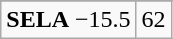<table class="wikitable">
<tr align="center">
</tr>
<tr align="center">
<td><strong>SELA</strong> −15.5</td>
<td>62</td>
</tr>
</table>
